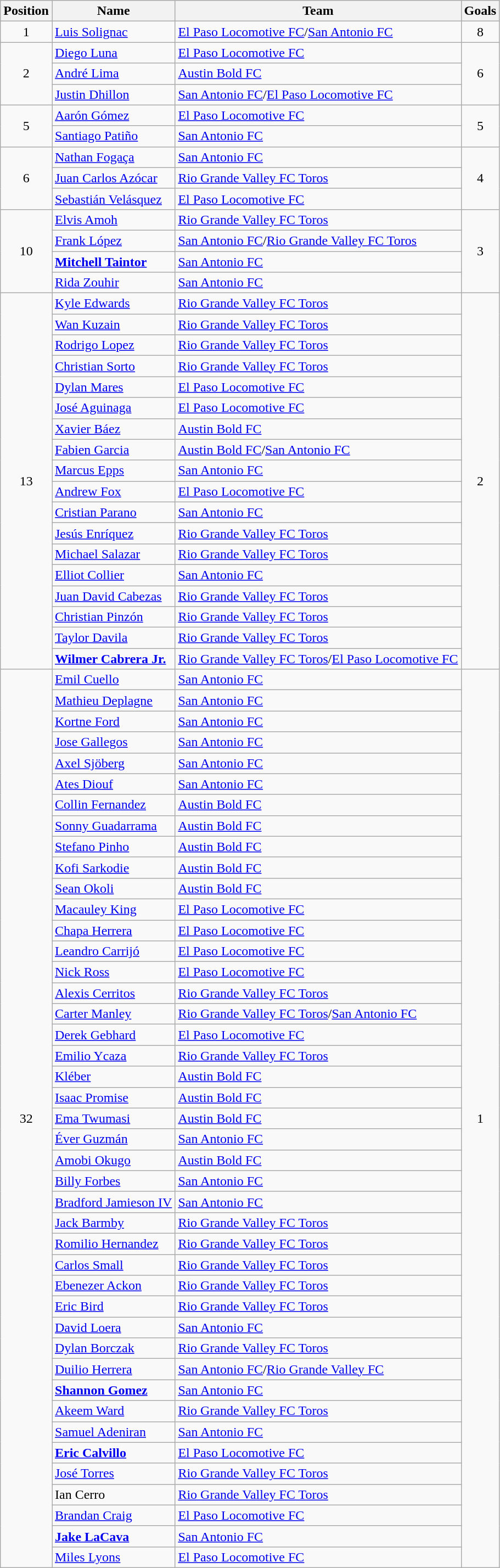<table class="wikitable mw-collapsible mw-collapsed" style="text-align: center">
<tr>
<th>Position</th>
<th>Name</th>
<th>Team</th>
<th>Goals</th>
</tr>
<tr>
<td>1</td>
<td align="left"> <a href='#'>Luis Solignac</a></td>
<td align="left"><a href='#'>El Paso Locomotive FC</a>/<a href='#'>San Antonio FC</a></td>
<td>8</td>
</tr>
<tr>
<td rowspan="3">2</td>
<td align="left"> <a href='#'>Diego Luna</a></td>
<td align="left"><a href='#'>El Paso Locomotive FC</a></td>
<td rowspan="3">6</td>
</tr>
<tr>
<td align="left"> <a href='#'>André Lima</a></td>
<td align="left"><a href='#'>Austin Bold FC</a></td>
</tr>
<tr>
<td align="left"> <a href='#'>Justin Dhillon</a></td>
<td align="left"><a href='#'>San Antonio FC</a>/<a href='#'>El Paso Locomotive FC</a></td>
</tr>
<tr>
<td rowspan=2>5</td>
<td align="left"> <a href='#'>Aarón Gómez</a></td>
<td align="left"><a href='#'>El Paso Locomotive FC</a></td>
<td rowspan=2>5</td>
</tr>
<tr>
<td align="left"> <a href='#'>Santiago Patiño</a></td>
<td align="left"><a href='#'>San Antonio FC</a></td>
</tr>
<tr>
<td rowspan="3">6</td>
<td align="left"> <a href='#'>Nathan Fogaça</a></td>
<td align="left"><a href='#'>San Antonio FC</a></td>
<td rowspan="3">4</td>
</tr>
<tr>
<td align="left"> <a href='#'>Juan Carlos Azócar</a></td>
<td align="left"><a href='#'>Rio Grande Valley FC Toros</a></td>
</tr>
<tr>
<td align="left"> <a href='#'>Sebastián Velásquez</a></td>
<td align="left"><a href='#'>El Paso Locomotive FC</a></td>
</tr>
<tr>
<td rowspan=4>10</td>
<td align="left"> <a href='#'>Elvis Amoh</a></td>
<td align="left"><a href='#'>Rio Grande Valley FC Toros</a></td>
<td rowspan=4>3</td>
</tr>
<tr>
<td align="left"> <a href='#'>Frank López</a></td>
<td align="left"><a href='#'>San Antonio FC</a>/<a href='#'>Rio Grande Valley FC Toros</a></td>
</tr>
<tr>
<td align="left"><strong></strong> <strong><a href='#'>Mitchell Taintor</a></strong></td>
<td align="left"><a href='#'>San Antonio FC</a></td>
</tr>
<tr>
<td align="left"> <a href='#'>Rida Zouhir</a></td>
<td align="left"><a href='#'>San Antonio FC</a></td>
</tr>
<tr>
<td rowspan="18">13</td>
<td align="left"> <a href='#'>Kyle Edwards</a></td>
<td align="left"><a href='#'>Rio Grande Valley FC Toros</a></td>
<td rowspan="18">2</td>
</tr>
<tr>
<td align="left"> <a href='#'>Wan Kuzain</a></td>
<td align="left"><a href='#'>Rio Grande Valley FC Toros</a></td>
</tr>
<tr>
<td align="left"> <a href='#'>Rodrigo Lopez</a></td>
<td align="left"><a href='#'>Rio Grande Valley FC Toros</a></td>
</tr>
<tr>
<td align="left"> <a href='#'>Christian Sorto</a></td>
<td align="left"><a href='#'>Rio Grande Valley FC Toros</a></td>
</tr>
<tr>
<td align="left"> <a href='#'>Dylan Mares</a></td>
<td align="left"><a href='#'>El Paso Locomotive FC</a></td>
</tr>
<tr>
<td align="left"> <a href='#'>José Aguinaga</a></td>
<td align="left"><a href='#'>El Paso Locomotive FC</a></td>
</tr>
<tr>
<td align="left"> <a href='#'>Xavier Báez</a></td>
<td align="left"><a href='#'>Austin Bold FC</a></td>
</tr>
<tr>
<td align="left"> <a href='#'>Fabien Garcia</a></td>
<td align="left"><a href='#'>Austin Bold FC</a>/<a href='#'>San Antonio FC</a></td>
</tr>
<tr>
<td align="left"> <a href='#'>Marcus Epps</a></td>
<td align="left"><a href='#'>San Antonio FC</a></td>
</tr>
<tr>
<td align="left"> <a href='#'>Andrew Fox</a></td>
<td align="left"><a href='#'>El Paso Locomotive FC</a></td>
</tr>
<tr>
<td align="left"> <a href='#'>Cristian Parano</a></td>
<td align="left"><a href='#'>San Antonio FC</a></td>
</tr>
<tr>
<td align="left"> <a href='#'>Jesús Enríquez</a></td>
<td align="left"><a href='#'>Rio Grande Valley FC Toros</a></td>
</tr>
<tr>
<td align="left"> <a href='#'>Michael Salazar</a></td>
<td align="left"><a href='#'>Rio Grande Valley FC Toros</a></td>
</tr>
<tr>
<td align="left"> <a href='#'>Elliot Collier</a></td>
<td align="left"><a href='#'>San Antonio FC</a></td>
</tr>
<tr>
<td align="left"> <a href='#'>Juan David Cabezas</a></td>
<td align="left"><a href='#'>Rio Grande Valley FC Toros</a></td>
</tr>
<tr>
<td align="left"> <a href='#'>Christian Pinzón</a></td>
<td align="left"><a href='#'>Rio Grande Valley FC Toros</a></td>
</tr>
<tr>
<td align="left"> <a href='#'>Taylor Davila</a></td>
<td align="left"><a href='#'>Rio Grande Valley FC Toros</a></td>
</tr>
<tr>
<td align="left"> <strong><a href='#'>Wilmer Cabrera Jr.</a></strong></td>
<td align="left"><a href='#'>Rio Grande Valley FC Toros</a>/<a href='#'>El Paso Locomotive FC</a></td>
</tr>
<tr>
<td rowspan="43">32</td>
<td align="left"> <a href='#'>Emil Cuello</a></td>
<td align="left"><a href='#'>San Antonio FC</a></td>
<td rowspan="43">1</td>
</tr>
<tr>
<td align="left"> <a href='#'>Mathieu Deplagne</a></td>
<td align="left"><a href='#'>San Antonio FC</a></td>
</tr>
<tr>
<td align="left"> <a href='#'>Kortne Ford</a></td>
<td align="left"><a href='#'>San Antonio FC</a></td>
</tr>
<tr>
<td align="left"> <a href='#'>Jose Gallegos</a></td>
<td align="left"><a href='#'>San Antonio FC</a></td>
</tr>
<tr>
<td align="left"> <a href='#'>Axel Sjöberg</a></td>
<td align="left"><a href='#'>San Antonio FC</a></td>
</tr>
<tr>
<td align="left"> <a href='#'>Ates Diouf</a></td>
<td align="left"><a href='#'>San Antonio FC</a></td>
</tr>
<tr>
<td align="left"> <a href='#'>Collin Fernandez</a></td>
<td align="left"><a href='#'>Austin Bold FC</a></td>
</tr>
<tr>
<td align="left"> <a href='#'>Sonny Guadarrama</a></td>
<td align="left"><a href='#'>Austin Bold FC</a></td>
</tr>
<tr>
<td align="left"> <a href='#'>Stefano Pinho</a></td>
<td align="left"><a href='#'>Austin Bold FC</a></td>
</tr>
<tr>
<td align="left"> <a href='#'>Kofi Sarkodie</a></td>
<td align="left"><a href='#'>Austin Bold FC</a></td>
</tr>
<tr>
<td align="left"> <a href='#'>Sean Okoli</a></td>
<td align="left"><a href='#'>Austin Bold FC</a></td>
</tr>
<tr>
<td align="left"> <a href='#'>Macauley King</a></td>
<td align="left"><a href='#'>El Paso Locomotive FC</a></td>
</tr>
<tr>
<td align="left"> <a href='#'>Chapa Herrera</a></td>
<td align="left"><a href='#'>El Paso Locomotive FC</a></td>
</tr>
<tr>
<td align="left"> <a href='#'>Leandro Carrijó</a></td>
<td align="left"><a href='#'>El Paso Locomotive FC</a></td>
</tr>
<tr>
<td align="left"> <a href='#'>Nick Ross</a></td>
<td align="left"><a href='#'>El Paso Locomotive FC</a></td>
</tr>
<tr>
<td align="left"> <a href='#'>Alexis Cerritos</a></td>
<td align="left"><a href='#'>Rio Grande Valley FC Toros</a></td>
</tr>
<tr>
<td align="left"> <a href='#'>Carter Manley</a></td>
<td align="left"><a href='#'>Rio Grande Valley FC Toros</a>/<a href='#'>San Antonio FC</a></td>
</tr>
<tr>
<td align="left"> <a href='#'>Derek Gebhard</a></td>
<td align="left"><a href='#'>El Paso Locomotive FC</a></td>
</tr>
<tr>
<td align="left"> <a href='#'>Emilio Ycaza</a></td>
<td align="left"><a href='#'>Rio Grande Valley FC Toros</a></td>
</tr>
<tr>
<td align="left"> <a href='#'>Kléber</a></td>
<td align="left"><a href='#'>Austin Bold FC</a></td>
</tr>
<tr>
<td align="left"> <a href='#'>Isaac Promise</a></td>
<td align="left"><a href='#'>Austin Bold FC</a></td>
</tr>
<tr>
<td align="left"> <a href='#'>Ema Twumasi</a></td>
<td align="left"><a href='#'>Austin Bold FC</a></td>
</tr>
<tr>
<td align="left"> <a href='#'>Éver Guzmán</a></td>
<td align="left"><a href='#'>San Antonio FC</a></td>
</tr>
<tr>
<td align="left"> <a href='#'>Amobi Okugo</a></td>
<td align="left"><a href='#'>Austin Bold FC</a></td>
</tr>
<tr>
<td align="left"> <a href='#'>Billy Forbes</a></td>
<td align="left"><a href='#'>San Antonio FC</a></td>
</tr>
<tr>
<td align="left"> <a href='#'>Bradford Jamieson IV</a></td>
<td align="left"><a href='#'>San Antonio FC</a></td>
</tr>
<tr>
<td align="left"> <a href='#'>Jack Barmby</a></td>
<td align="left"><a href='#'>Rio Grande Valley FC Toros</a></td>
</tr>
<tr>
<td align="left"> <a href='#'>Romilio Hernandez</a></td>
<td align="left"><a href='#'>Rio Grande Valley FC Toros</a></td>
</tr>
<tr>
<td align="left"> <a href='#'>Carlos Small</a></td>
<td align="left"><a href='#'>Rio Grande Valley FC Toros</a></td>
</tr>
<tr>
<td align="left"> <a href='#'>Ebenezer Ackon</a></td>
<td align="left"><a href='#'>Rio Grande Valley FC Toros</a></td>
</tr>
<tr>
<td align="left"> <a href='#'>Eric Bird</a></td>
<td align="left"><a href='#'>Rio Grande Valley FC Toros</a></td>
</tr>
<tr>
<td align="left"> <a href='#'>David Loera</a></td>
<td align="left"><a href='#'>San Antonio FC</a></td>
</tr>
<tr>
<td align="left"> <a href='#'>Dylan Borczak</a></td>
<td align="left"><a href='#'>Rio Grande Valley FC Toros</a></td>
</tr>
<tr>
<td align="left"> <a href='#'>Duilio Herrera</a></td>
<td align="left"><a href='#'>San Antonio FC</a>/<a href='#'>Rio Grande Valley FC</a></td>
</tr>
<tr>
<td align="left"> <strong><a href='#'>Shannon Gomez</a></strong></td>
<td align="left"><a href='#'>San Antonio FC</a></td>
</tr>
<tr>
<td align="left"> <a href='#'>Akeem Ward</a></td>
<td align="left"><a href='#'>Rio Grande Valley FC Toros</a></td>
</tr>
<tr>
<td align="left"> <a href='#'>Samuel Adeniran</a></td>
<td align="left"><a href='#'>San Antonio FC</a></td>
</tr>
<tr>
<td align="left"> <strong><a href='#'>Eric Calvillo</a></strong></td>
<td align="left"><a href='#'>El Paso Locomotive FC</a></td>
</tr>
<tr>
<td align="left"> <a href='#'>José Torres</a></td>
<td align="left"><a href='#'>Rio Grande Valley FC Toros</a></td>
</tr>
<tr>
<td align="left"> Ian Cerro</td>
<td align="left"><a href='#'>Rio Grande Valley FC Toros</a></td>
</tr>
<tr>
<td align="left"> <a href='#'>Brandan Craig</a></td>
<td align="left"><a href='#'>El Paso Locomotive FC</a></td>
</tr>
<tr>
<td align="left"><strong></strong> <strong><a href='#'>Jake LaCava</a></strong></td>
<td align="left"><a href='#'>San Antonio FC</a></td>
</tr>
<tr>
<td align="left"> <a href='#'>Miles Lyons</a></td>
<td align="left"><a href='#'>El Paso Locomotive FC</a></td>
</tr>
</table>
